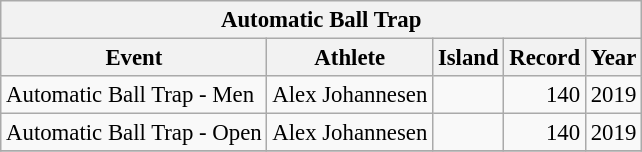<table class="wikitable" style="text-align: center; font-size:95%;">
<tr>
<th colspan=5>Automatic Ball Trap</th>
</tr>
<tr>
<th colspan=1>Event</th>
<th colspan=1>Athlete</th>
<th colspan=1>Island</th>
<th colspan=1>Record</th>
<th colspan=1>Year</th>
</tr>
<tr>
<td align="left">Automatic Ball Trap - Men</td>
<td align="left">Alex Johannesen</td>
<td></td>
<td align="right">140</td>
<td>2019</td>
</tr>
<tr>
<td align="left">Automatic Ball Trap - Open</td>
<td align="left">Alex Johannesen</td>
<td></td>
<td align="right">140</td>
<td>2019</td>
</tr>
<tr>
</tr>
</table>
